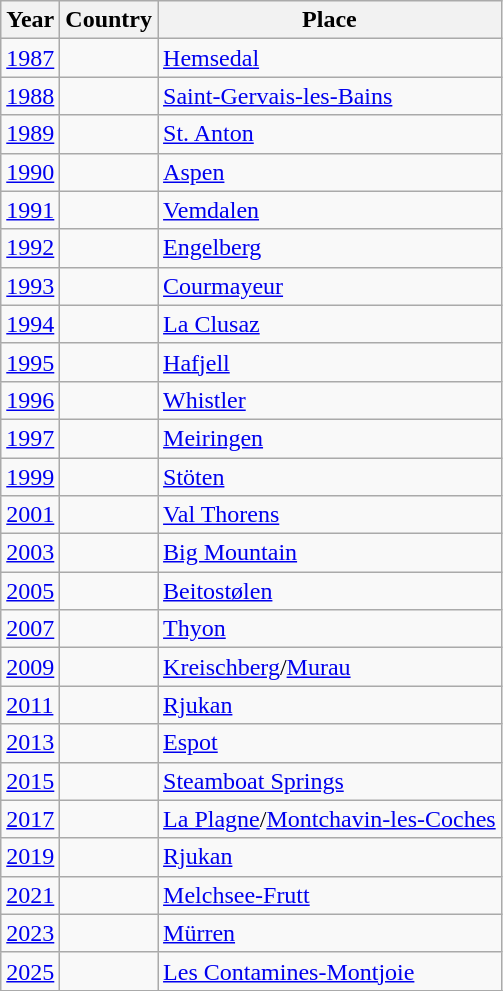<table class="wikitable sortable">
<tr>
<th>Year</th>
<th>Country</th>
<th>Place</th>
</tr>
<tr>
<td><a href='#'>1987</a></td>
<td></td>
<td><a href='#'>Hemsedal</a></td>
</tr>
<tr>
<td><a href='#'>1988</a></td>
<td></td>
<td><a href='#'>Saint-Gervais-les-Bains</a></td>
</tr>
<tr>
<td><a href='#'>1989</a></td>
<td></td>
<td><a href='#'>St. Anton</a></td>
</tr>
<tr>
<td><a href='#'>1990</a></td>
<td></td>
<td><a href='#'>Aspen</a></td>
</tr>
<tr>
<td><a href='#'>1991</a></td>
<td></td>
<td><a href='#'>Vemdalen</a></td>
</tr>
<tr>
<td><a href='#'>1992</a></td>
<td></td>
<td><a href='#'>Engelberg</a></td>
</tr>
<tr>
<td><a href='#'>1993</a></td>
<td></td>
<td><a href='#'>Courmayeur</a></td>
</tr>
<tr>
<td><a href='#'>1994</a></td>
<td></td>
<td><a href='#'>La Clusaz</a></td>
</tr>
<tr>
<td><a href='#'>1995</a></td>
<td></td>
<td><a href='#'>Hafjell</a></td>
</tr>
<tr>
<td><a href='#'>1996</a></td>
<td></td>
<td><a href='#'>Whistler</a></td>
</tr>
<tr>
<td><a href='#'>1997</a></td>
<td></td>
<td><a href='#'>Meiringen</a></td>
</tr>
<tr>
<td><a href='#'>1999</a></td>
<td></td>
<td><a href='#'>Stöten</a></td>
</tr>
<tr>
<td><a href='#'>2001</a></td>
<td></td>
<td><a href='#'>Val Thorens</a></td>
</tr>
<tr>
<td><a href='#'>2003</a></td>
<td></td>
<td><a href='#'>Big Mountain</a></td>
</tr>
<tr>
<td><a href='#'>2005</a></td>
<td></td>
<td><a href='#'>Beitostølen</a></td>
</tr>
<tr>
<td><a href='#'>2007</a></td>
<td></td>
<td><a href='#'>Thyon</a></td>
</tr>
<tr>
<td><a href='#'>2009</a></td>
<td></td>
<td><a href='#'>Kreischberg</a>/<a href='#'>Murau</a></td>
</tr>
<tr>
<td><a href='#'>2011</a></td>
<td></td>
<td><a href='#'>Rjukan</a></td>
</tr>
<tr>
<td><a href='#'>2013</a></td>
<td></td>
<td><a href='#'>Espot</a></td>
</tr>
<tr>
<td><a href='#'>2015</a></td>
<td></td>
<td><a href='#'>Steamboat Springs</a></td>
</tr>
<tr>
<td><a href='#'>2017</a></td>
<td></td>
<td><a href='#'>La Plagne</a>/<a href='#'>Montchavin-les-Coches</a></td>
</tr>
<tr>
<td><a href='#'>2019</a></td>
<td></td>
<td><a href='#'>Rjukan</a></td>
</tr>
<tr>
<td><a href='#'>2021</a></td>
<td></td>
<td><a href='#'>Melchsee-Frutt</a></td>
</tr>
<tr>
<td><a href='#'>2023</a></td>
<td></td>
<td><a href='#'>Mürren</a></td>
</tr>
<tr>
<td><a href='#'>2025</a></td>
<td></td>
<td><a href='#'>Les Contamines-Montjoie</a></td>
</tr>
<tr>
</tr>
</table>
